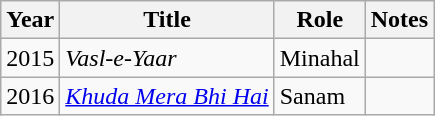<table class="wikitable">
<tr>
<th>Year</th>
<th>Title</th>
<th>Role</th>
<th>Notes</th>
</tr>
<tr>
<td>2015</td>
<td><em>Vasl-e-Yaar</em></td>
<td>Minahal</td>
<td></td>
</tr>
<tr>
<td>2016</td>
<td><em><a href='#'>Khuda Mera Bhi Hai</a></em></td>
<td>Sanam</td>
<td></td>
</tr>
</table>
